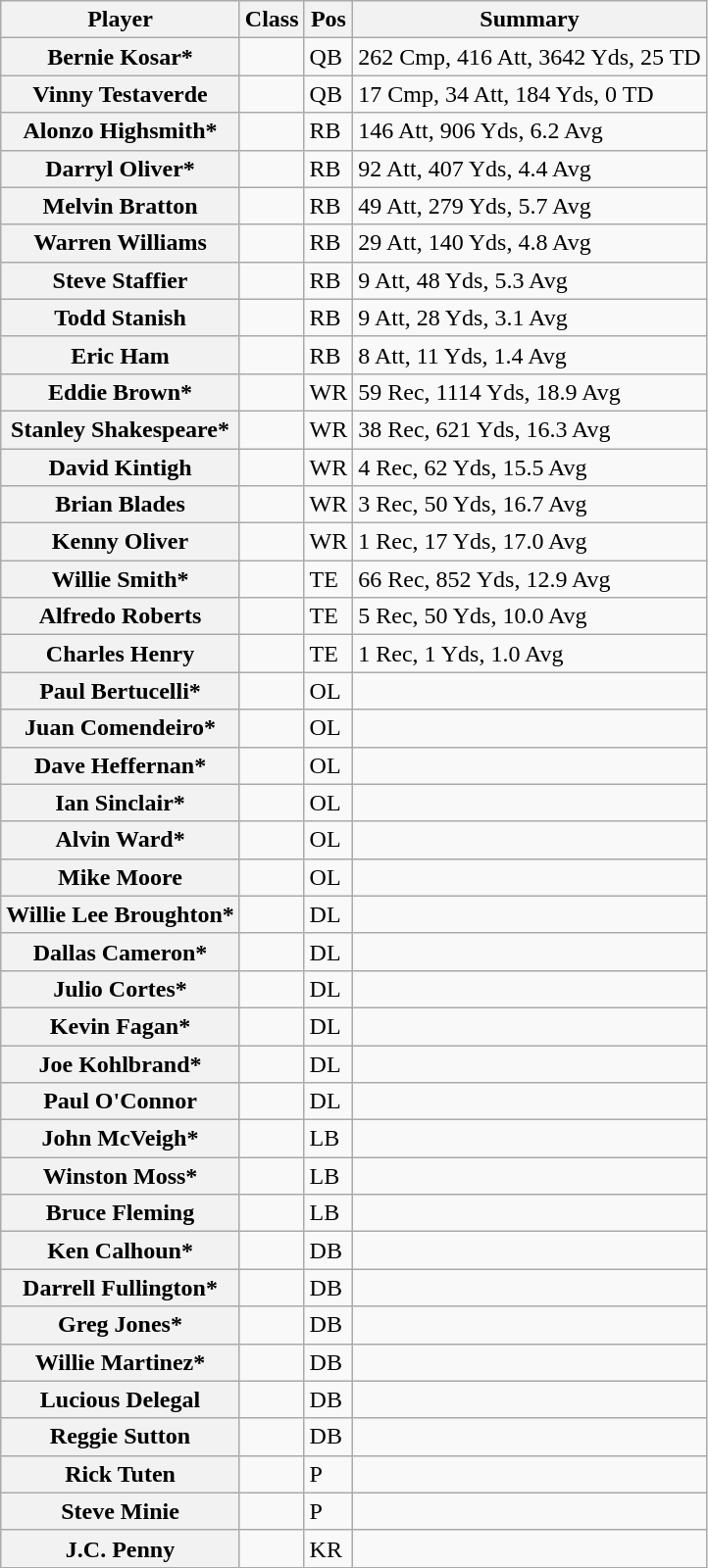<table class="wikitable sortable">
<tr>
<th>Player</th>
<th>Class</th>
<th>Pos</th>
<th>Summary</th>
</tr>
<tr>
<th>Bernie Kosar*</th>
<td></td>
<td>QB</td>
<td>262 Cmp, 416 Att, 3642 Yds, 25 TD</td>
</tr>
<tr>
<th>Vinny Testaverde</th>
<td></td>
<td>QB</td>
<td>17 Cmp, 34 Att, 184 Yds, 0 TD</td>
</tr>
<tr>
<th>Alonzo Highsmith*</th>
<td></td>
<td>RB</td>
<td>146 Att, 906 Yds, 6.2 Avg</td>
</tr>
<tr>
<th>Darryl Oliver*</th>
<td></td>
<td>RB</td>
<td>92 Att, 407 Yds, 4.4 Avg</td>
</tr>
<tr>
<th>Melvin Bratton</th>
<td></td>
<td>RB</td>
<td>49 Att, 279 Yds, 5.7 Avg</td>
</tr>
<tr>
<th>Warren Williams</th>
<td></td>
<td>RB</td>
<td>29 Att, 140 Yds, 4.8 Avg</td>
</tr>
<tr>
<th>Steve Staffier</th>
<td></td>
<td>RB</td>
<td>9 Att, 48 Yds, 5.3 Avg</td>
</tr>
<tr>
<th>Todd Stanish</th>
<td></td>
<td>RB</td>
<td>9 Att, 28 Yds, 3.1 Avg</td>
</tr>
<tr>
<th>Eric Ham</th>
<td></td>
<td>RB</td>
<td>8 Att, 11 Yds, 1.4 Avg</td>
</tr>
<tr>
<th>Eddie Brown*</th>
<td></td>
<td>WR</td>
<td>59 Rec, 1114 Yds, 18.9 Avg</td>
</tr>
<tr>
<th>Stanley Shakespeare*</th>
<td></td>
<td>WR</td>
<td>38 Rec, 621 Yds, 16.3 Avg</td>
</tr>
<tr>
<th>David Kintigh</th>
<td></td>
<td>WR</td>
<td>4 Rec, 62 Yds, 15.5 Avg</td>
</tr>
<tr>
<th>Brian Blades</th>
<td></td>
<td>WR</td>
<td>3 Rec, 50 Yds, 16.7 Avg</td>
</tr>
<tr>
<th>Kenny Oliver</th>
<td></td>
<td>WR</td>
<td>1 Rec, 17 Yds, 17.0 Avg</td>
</tr>
<tr>
<th>Willie Smith*</th>
<td></td>
<td>TE</td>
<td>66 Rec, 852 Yds, 12.9 Avg</td>
</tr>
<tr>
<th>Alfredo Roberts</th>
<td></td>
<td>TE</td>
<td>5 Rec, 50 Yds, 10.0 Avg</td>
</tr>
<tr>
<th>Charles Henry</th>
<td></td>
<td>TE</td>
<td>1 Rec, 1 Yds, 1.0 Avg</td>
</tr>
<tr>
<th>Paul Bertucelli*</th>
<td></td>
<td>OL</td>
<td></td>
</tr>
<tr>
<th>Juan Comendeiro*</th>
<td></td>
<td>OL</td>
<td></td>
</tr>
<tr>
<th>Dave Heffernan*</th>
<td></td>
<td>OL</td>
<td></td>
</tr>
<tr>
<th>Ian Sinclair*</th>
<td></td>
<td>OL</td>
<td></td>
</tr>
<tr>
<th>Alvin Ward*</th>
<td></td>
<td>OL</td>
<td></td>
</tr>
<tr>
<th>Mike Moore</th>
<td></td>
<td>OL</td>
<td></td>
</tr>
<tr>
<th>Willie Lee Broughton*</th>
<td></td>
<td>DL</td>
<td></td>
</tr>
<tr>
<th>Dallas Cameron*</th>
<td></td>
<td>DL</td>
<td></td>
</tr>
<tr>
<th>Julio Cortes*</th>
<td></td>
<td>DL</td>
<td></td>
</tr>
<tr>
<th>Kevin Fagan*</th>
<td></td>
<td>DL</td>
<td></td>
</tr>
<tr>
<th>Joe Kohlbrand*</th>
<td></td>
<td>DL</td>
<td></td>
</tr>
<tr>
<th>Paul O'Connor</th>
<td></td>
<td>DL</td>
<td></td>
</tr>
<tr>
<th>John McVeigh*</th>
<td></td>
<td>LB</td>
<td></td>
</tr>
<tr>
<th>Winston Moss*</th>
<td></td>
<td>LB</td>
<td></td>
</tr>
<tr>
<th>Bruce Fleming</th>
<td></td>
<td>LB</td>
<td></td>
</tr>
<tr>
<th>Ken Calhoun*</th>
<td></td>
<td>DB</td>
<td></td>
</tr>
<tr>
<th>Darrell Fullington*</th>
<td></td>
<td>DB</td>
<td></td>
</tr>
<tr>
<th>Greg Jones*</th>
<td></td>
<td>DB</td>
<td></td>
</tr>
<tr>
<th>Willie Martinez*</th>
<td></td>
<td>DB</td>
<td></td>
</tr>
<tr>
<th>Lucious Delegal</th>
<td></td>
<td>DB</td>
<td></td>
</tr>
<tr>
<th>Reggie Sutton</th>
<td></td>
<td>DB</td>
<td></td>
</tr>
<tr>
<th>Rick Tuten</th>
<td></td>
<td>P</td>
<td></td>
</tr>
<tr>
<th>Steve Minie</th>
<td></td>
<td>P</td>
<td></td>
</tr>
<tr>
<th>J.C. Penny</th>
<td></td>
<td>KR</td>
</tr>
</table>
